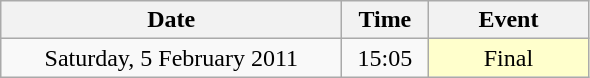<table class = "wikitable" style="text-align:center;">
<tr>
<th width=220>Date</th>
<th width=50>Time</th>
<th width=100>Event</th>
</tr>
<tr>
<td>Saturday, 5 February 2011</td>
<td>15:05</td>
<td bgcolor=ffffcc>Final</td>
</tr>
</table>
